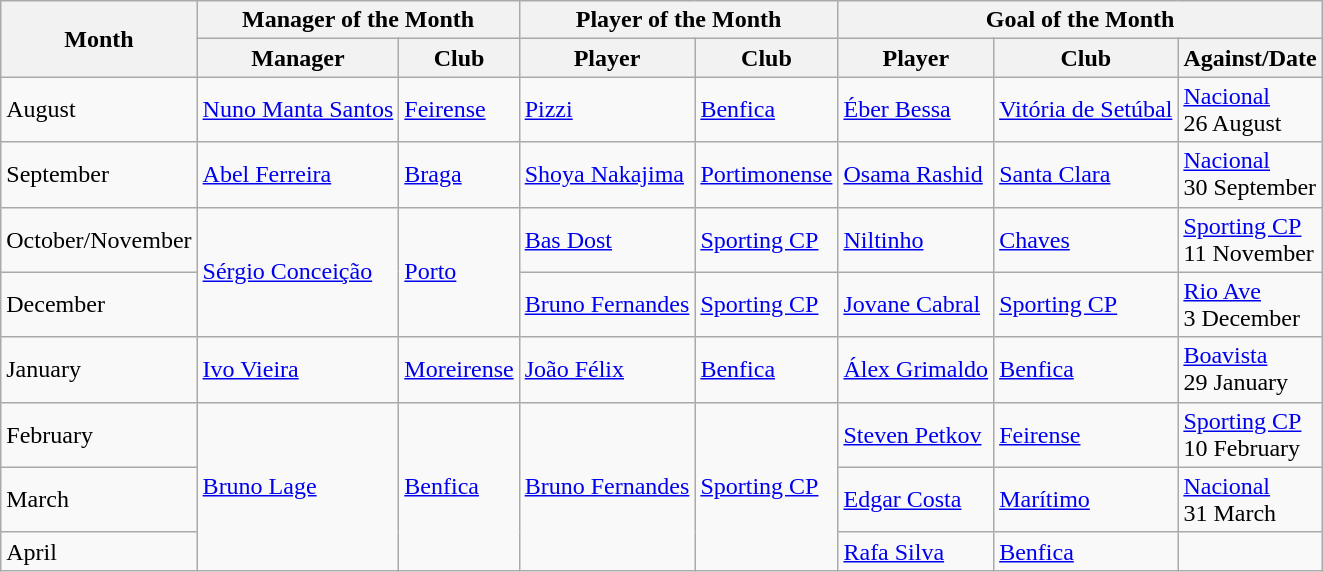<table class="wikitable sortable">
<tr>
<th rowspan=2>Month</th>
<th colspan=2>Manager of the Month</th>
<th colspan=2>Player of the Month</th>
<th colspan=3>Goal of the Month</th>
</tr>
<tr>
<th>Manager</th>
<th>Club</th>
<th>Player</th>
<th>Club</th>
<th>Player</th>
<th>Club</th>
<th>Against/Date</th>
</tr>
<tr>
<td>August</td>
<td> <a href='#'>Nuno Manta Santos</a></td>
<td><a href='#'>Feirense</a></td>
<td> <a href='#'>Pizzi</a></td>
<td><a href='#'>Benfica</a></td>
<td> <a href='#'>Éber Bessa</a></td>
<td><a href='#'>Vitória de Setúbal</a></td>
<td><a href='#'>Nacional</a><br>26 August</td>
</tr>
<tr>
<td>September</td>
<td> <a href='#'>Abel Ferreira</a></td>
<td><a href='#'>Braga</a></td>
<td> <a href='#'>Shoya Nakajima</a></td>
<td><a href='#'>Portimonense</a></td>
<td> <a href='#'>Osama Rashid</a></td>
<td><a href='#'>Santa Clara</a></td>
<td><a href='#'>Nacional</a><br>30 September</td>
</tr>
<tr>
<td>October/November</td>
<td rowspan="2"> <a href='#'>Sérgio Conceição</a></td>
<td rowspan="2"><a href='#'>Porto</a></td>
<td> <a href='#'>Bas Dost</a></td>
<td><a href='#'>Sporting CP</a></td>
<td> <a href='#'>Niltinho</a></td>
<td><a href='#'>Chaves</a></td>
<td><a href='#'>Sporting CP</a><br>11 November</td>
</tr>
<tr>
<td>December</td>
<td> <a href='#'>Bruno Fernandes</a></td>
<td><a href='#'>Sporting CP</a></td>
<td> <a href='#'>Jovane Cabral</a></td>
<td><a href='#'>Sporting CP</a></td>
<td><a href='#'>Rio Ave</a><br>3 December</td>
</tr>
<tr>
<td>January</td>
<td> <a href='#'>Ivo Vieira</a></td>
<td><a href='#'>Moreirense</a></td>
<td> <a href='#'>João Félix</a></td>
<td><a href='#'>Benfica</a></td>
<td> <a href='#'>Álex Grimaldo</a></td>
<td><a href='#'>Benfica</a></td>
<td><a href='#'>Boavista</a><br>29 January</td>
</tr>
<tr>
<td>February</td>
<td rowspan="3"> <a href='#'>Bruno Lage</a></td>
<td rowspan="3"><a href='#'>Benfica</a></td>
<td rowspan="3"> <a href='#'>Bruno Fernandes</a></td>
<td rowspan="3"><a href='#'>Sporting CP</a></td>
<td> <a href='#'>Steven Petkov</a></td>
<td><a href='#'>Feirense</a></td>
<td><a href='#'>Sporting CP</a><br>10 February</td>
</tr>
<tr>
<td>March</td>
<td> <a href='#'>Edgar Costa</a></td>
<td><a href='#'>Marítimo</a></td>
<td><a href='#'>Nacional</a><br>31 March</td>
</tr>
<tr>
<td>April</td>
<td> <a href='#'>Rafa Silva</a></td>
<td><a href='#'>Benfica</a></td>
<td></td>
</tr>
</table>
